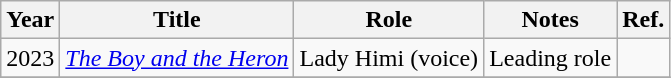<table class="wikitable">
<tr>
<th>Year</th>
<th>Title</th>
<th>Role</th>
<th>Notes</th>
<th>Ref.</th>
</tr>
<tr>
<td>2023</td>
<td><em><a href='#'>The Boy and the Heron</a></em></td>
<td>Lady Himi (voice)</td>
<td>Leading role</td>
<td></td>
</tr>
<tr>
</tr>
</table>
